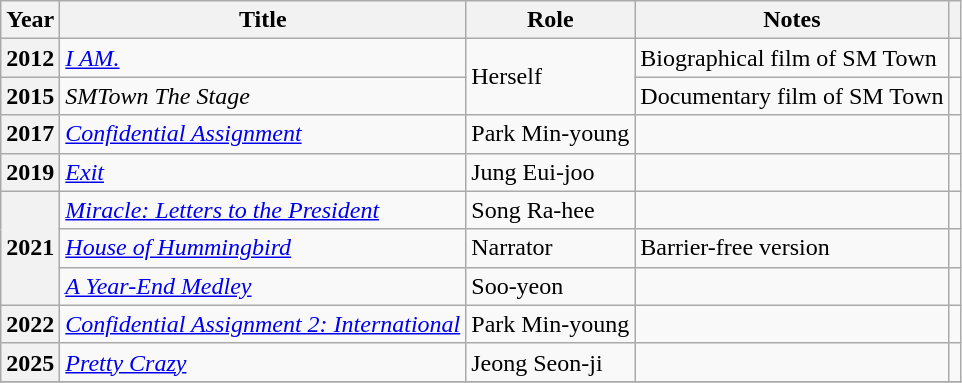<table class="wikitable sortable plainrowheaders">
<tr>
<th scope="col">Year</th>
<th scope="col">Title</th>
<th scope="col">Role</th>
<th scope="col">Notes</th>
<th scope="col" class="unsortable"></th>
</tr>
<tr>
<th scope="row">2012</th>
<td><em><a href='#'>I AM.</a></em></td>
<td rowspan="2">Herself</td>
<td>Biographical film of SM Town</td>
<td></td>
</tr>
<tr>
<th scope="row">2015</th>
<td><em>SMTown The Stage</em></td>
<td>Documentary film of SM Town</td>
<td></td>
</tr>
<tr>
<th scope="row">2017</th>
<td><em><a href='#'>Confidential Assignment</a></em></td>
<td>Park Min-young</td>
<td></td>
<td></td>
</tr>
<tr>
<th scope="row">2019</th>
<td><em><a href='#'>Exit</a></em></td>
<td>Jung Eui-joo</td>
<td></td>
<td></td>
</tr>
<tr>
<th scope="row" rowspan="3">2021</th>
<td><em><a href='#'>Miracle: Letters to the President</a></em></td>
<td>Song Ra-hee</td>
<td></td>
<td></td>
</tr>
<tr>
<td><em><a href='#'>House of Hummingbird</a></em></td>
<td>Narrator</td>
<td>Barrier-free version</td>
<td></td>
</tr>
<tr>
<td><em><a href='#'>A Year-End Medley</a></em></td>
<td>Soo-yeon</td>
<td></td>
<td></td>
</tr>
<tr>
<th scope="row">2022</th>
<td><em><a href='#'>Confidential Assignment 2: International</a></em></td>
<td>Park Min-young</td>
<td></td>
<td></td>
</tr>
<tr>
<th scope="row">2025</th>
<td><em><a href='#'>Pretty Crazy</a></em></td>
<td>Jeong Seon-ji</td>
<td></td>
<td></td>
</tr>
<tr>
</tr>
</table>
